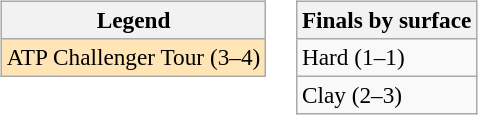<table>
<tr valign=top>
<td><br><table class="wikitable" style=font-size:97%>
<tr>
<th>Legend</th>
</tr>
<tr style="background:moccasin;">
<td>ATP Challenger Tour (3–4)</td>
</tr>
</table>
</td>
<td><br><table class="wikitable" style=font-size:97%>
<tr>
<th>Finals by surface</th>
</tr>
<tr>
<td>Hard (1–1)</td>
</tr>
<tr>
<td>Clay (2–3)</td>
</tr>
</table>
</td>
</tr>
</table>
